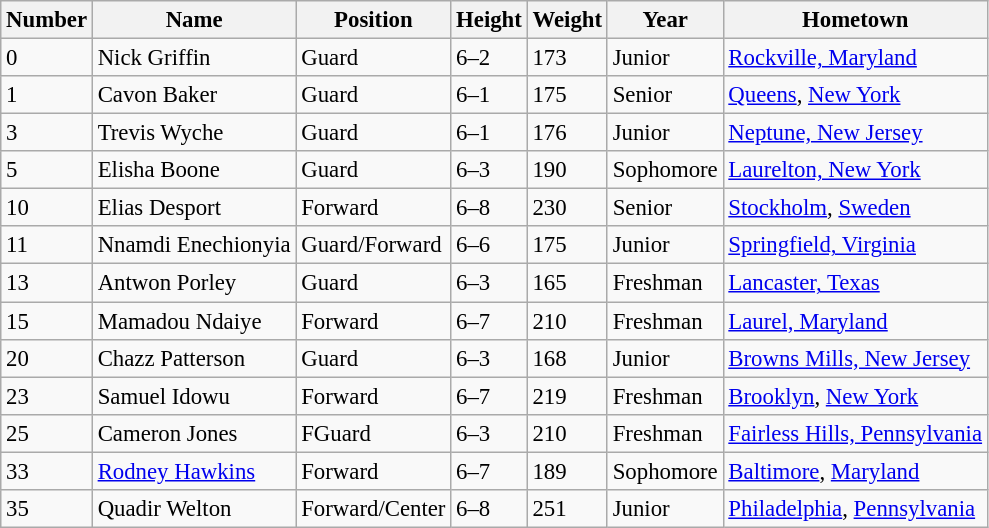<table class="wikitable sortable" style="font-size: 95%;">
<tr>
<th>Number</th>
<th>Name</th>
<th>Position</th>
<th>Height</th>
<th>Weight</th>
<th>Year</th>
<th>Hometown</th>
</tr>
<tr>
<td>0</td>
<td>Nick Griffin</td>
<td>Guard</td>
<td>6–2</td>
<td>173</td>
<td>Junior</td>
<td><a href='#'>Rockville, Maryland</a></td>
</tr>
<tr>
<td>1</td>
<td>Cavon Baker</td>
<td>Guard</td>
<td>6–1</td>
<td>175</td>
<td>Senior</td>
<td><a href='#'>Queens</a>, <a href='#'>New York</a></td>
</tr>
<tr>
<td>3</td>
<td>Trevis Wyche</td>
<td>Guard</td>
<td>6–1</td>
<td>176</td>
<td>Junior</td>
<td><a href='#'>Neptune, New Jersey</a></td>
</tr>
<tr>
<td>5</td>
<td>Elisha Boone</td>
<td>Guard</td>
<td>6–3</td>
<td>190</td>
<td>Sophomore</td>
<td><a href='#'>Laurelton, New York</a></td>
</tr>
<tr>
<td>10</td>
<td>Elias Desport</td>
<td>Forward</td>
<td>6–8</td>
<td>230</td>
<td>Senior</td>
<td><a href='#'>Stockholm</a>, <a href='#'>Sweden</a></td>
</tr>
<tr>
<td>11</td>
<td>Nnamdi Enechionyia</td>
<td>Guard/Forward</td>
<td>6–6</td>
<td>175</td>
<td>Junior</td>
<td><a href='#'>Springfield, Virginia</a></td>
</tr>
<tr>
<td>13</td>
<td>Antwon Porley</td>
<td>Guard</td>
<td>6–3</td>
<td>165</td>
<td>Freshman</td>
<td><a href='#'>Lancaster, Texas</a></td>
</tr>
<tr>
<td>15</td>
<td>Mamadou Ndaiye</td>
<td>Forward</td>
<td>6–7</td>
<td>210</td>
<td>Freshman</td>
<td><a href='#'>Laurel, Maryland</a></td>
</tr>
<tr>
<td>20</td>
<td>Chazz Patterson</td>
<td>Guard</td>
<td>6–3</td>
<td>168</td>
<td>Junior</td>
<td><a href='#'>Browns Mills, New Jersey</a></td>
</tr>
<tr>
<td>23</td>
<td>Samuel Idowu</td>
<td>Forward</td>
<td>6–7</td>
<td>219</td>
<td>Freshman</td>
<td><a href='#'>Brooklyn</a>, <a href='#'>New York</a></td>
</tr>
<tr>
<td>25</td>
<td>Cameron Jones</td>
<td>FGuard</td>
<td>6–3</td>
<td>210</td>
<td>Freshman</td>
<td><a href='#'>Fairless Hills, Pennsylvania</a></td>
</tr>
<tr>
<td>33</td>
<td><a href='#'>Rodney Hawkins</a></td>
<td>Forward</td>
<td>6–7</td>
<td>189</td>
<td>Sophomore</td>
<td><a href='#'>Baltimore</a>, <a href='#'>Maryland</a></td>
</tr>
<tr>
<td>35</td>
<td>Quadir Welton</td>
<td>Forward/Center</td>
<td>6–8</td>
<td>251</td>
<td>Junior</td>
<td><a href='#'>Philadelphia</a>, <a href='#'>Pennsylvania</a></td>
</tr>
</table>
